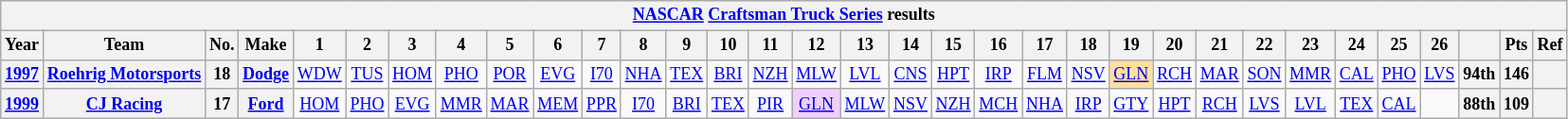<table class="wikitable" style="text-align:center; font-size:75%">
<tr>
<th colspan=45><a href='#'>NASCAR</a> <a href='#'>Craftsman Truck Series</a> results</th>
</tr>
<tr>
<th>Year</th>
<th>Team</th>
<th>No.</th>
<th>Make</th>
<th>1</th>
<th>2</th>
<th>3</th>
<th>4</th>
<th>5</th>
<th>6</th>
<th>7</th>
<th>8</th>
<th>9</th>
<th>10</th>
<th>11</th>
<th>12</th>
<th>13</th>
<th>14</th>
<th>15</th>
<th>16</th>
<th>17</th>
<th>18</th>
<th>19</th>
<th>20</th>
<th>21</th>
<th>22</th>
<th>23</th>
<th>24</th>
<th>25</th>
<th>26</th>
<th></th>
<th>Pts</th>
<th>Ref</th>
</tr>
<tr>
<th><a href='#'>1997</a></th>
<th><a href='#'>Roehrig Motorsports</a></th>
<th>18</th>
<th><a href='#'>Dodge</a></th>
<td><a href='#'>WDW</a></td>
<td><a href='#'>TUS</a></td>
<td><a href='#'>HOM</a></td>
<td><a href='#'>PHO</a></td>
<td><a href='#'>POR</a></td>
<td><a href='#'>EVG</a></td>
<td><a href='#'>I70</a></td>
<td><a href='#'>NHA</a></td>
<td><a href='#'>TEX</a></td>
<td><a href='#'>BRI</a></td>
<td><a href='#'>NZH</a></td>
<td><a href='#'>MLW</a></td>
<td><a href='#'>LVL</a></td>
<td><a href='#'>CNS</a></td>
<td><a href='#'>HPT</a></td>
<td><a href='#'>IRP</a></td>
<td><a href='#'>FLM</a></td>
<td><a href='#'>NSV</a></td>
<td style="background:#FFDF9F;"><a href='#'>GLN</a><br></td>
<td><a href='#'>RCH</a></td>
<td><a href='#'>MAR</a></td>
<td><a href='#'>SON</a></td>
<td><a href='#'>MMR</a></td>
<td><a href='#'>CAL</a></td>
<td><a href='#'>PHO</a></td>
<td><a href='#'>LVS</a></td>
<th>94th</th>
<th>146</th>
<th></th>
</tr>
<tr>
<th><a href='#'>1999</a></th>
<th><a href='#'>CJ Racing</a></th>
<th>17</th>
<th><a href='#'>Ford</a></th>
<td><a href='#'>HOM</a></td>
<td><a href='#'>PHO</a></td>
<td><a href='#'>EVG</a></td>
<td><a href='#'>MMR</a></td>
<td><a href='#'>MAR</a></td>
<td><a href='#'>MEM</a></td>
<td><a href='#'>PPR</a></td>
<td><a href='#'>I70</a></td>
<td><a href='#'>BRI</a></td>
<td><a href='#'>TEX</a></td>
<td><a href='#'>PIR</a></td>
<td style="background:#EFCFFF;"><a href='#'>GLN</a><br></td>
<td><a href='#'>MLW</a></td>
<td><a href='#'>NSV</a></td>
<td><a href='#'>NZH</a></td>
<td><a href='#'>MCH</a></td>
<td><a href='#'>NHA</a></td>
<td><a href='#'>IRP</a></td>
<td><a href='#'>GTY</a></td>
<td><a href='#'>HPT</a></td>
<td><a href='#'>RCH</a></td>
<td><a href='#'>LVS</a></td>
<td><a href='#'>LVL</a></td>
<td><a href='#'>TEX</a></td>
<td><a href='#'>CAL</a></td>
<td></td>
<th>88th</th>
<th>109</th>
<th></th>
</tr>
</table>
